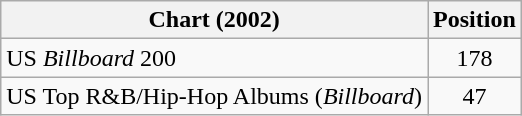<table class="wikitable sortable">
<tr>
<th>Chart (2002)</th>
<th>Position</th>
</tr>
<tr>
<td>US <em>Billboard</em> 200</td>
<td style="text-align:center;">178</td>
</tr>
<tr>
<td>US Top R&B/Hip-Hop Albums (<em>Billboard</em>)</td>
<td style="text-align:center;">47</td>
</tr>
</table>
